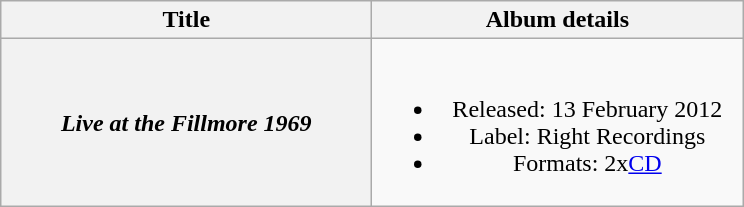<table class="wikitable plainrowheaders" style="text-align:center;">
<tr>
<th scope="col" style="width:15em;">Title</th>
<th scope="col" style="width:15em;">Album details</th>
</tr>
<tr>
<th scope="row"><em>Live at the Fillmore 1969</em></th>
<td><br><ul><li>Released: 13 February 2012</li><li>Label: Right Recordings</li><li>Formats: 2x<a href='#'>CD</a></li></ul></td>
</tr>
</table>
